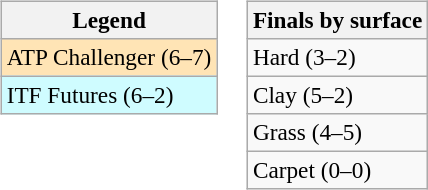<table>
<tr valign=top>
<td><br><table class=wikitable style=font-size:97%>
<tr>
<th>Legend</th>
</tr>
<tr bgcolor=moccasin>
<td>ATP Challenger (6–7)</td>
</tr>
<tr bgcolor=cffcff>
<td>ITF Futures (6–2)</td>
</tr>
</table>
</td>
<td><br><table class=wikitable style=font-size:97%>
<tr>
<th>Finals by surface</th>
</tr>
<tr>
<td>Hard (3–2)</td>
</tr>
<tr>
<td>Clay (5–2)</td>
</tr>
<tr>
<td>Grass (4–5)</td>
</tr>
<tr>
<td>Carpet (0–0)</td>
</tr>
</table>
</td>
</tr>
</table>
